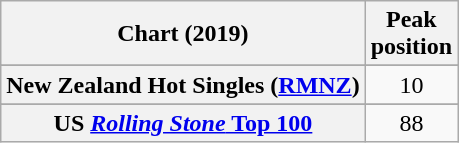<table class="wikitable sortable plainrowheaders" style="text-align:center">
<tr>
<th scope="col">Chart (2019)</th>
<th scope="col">Peak<br>position</th>
</tr>
<tr>
</tr>
<tr>
</tr>
<tr>
<th scope="row">New Zealand Hot Singles (<a href='#'>RMNZ</a>)</th>
<td>10</td>
</tr>
<tr>
</tr>
<tr>
</tr>
<tr>
</tr>
<tr>
<th scope="row">US <a href='#'><em>Rolling Stone</em> Top 100</a></th>
<td>88</td>
</tr>
</table>
